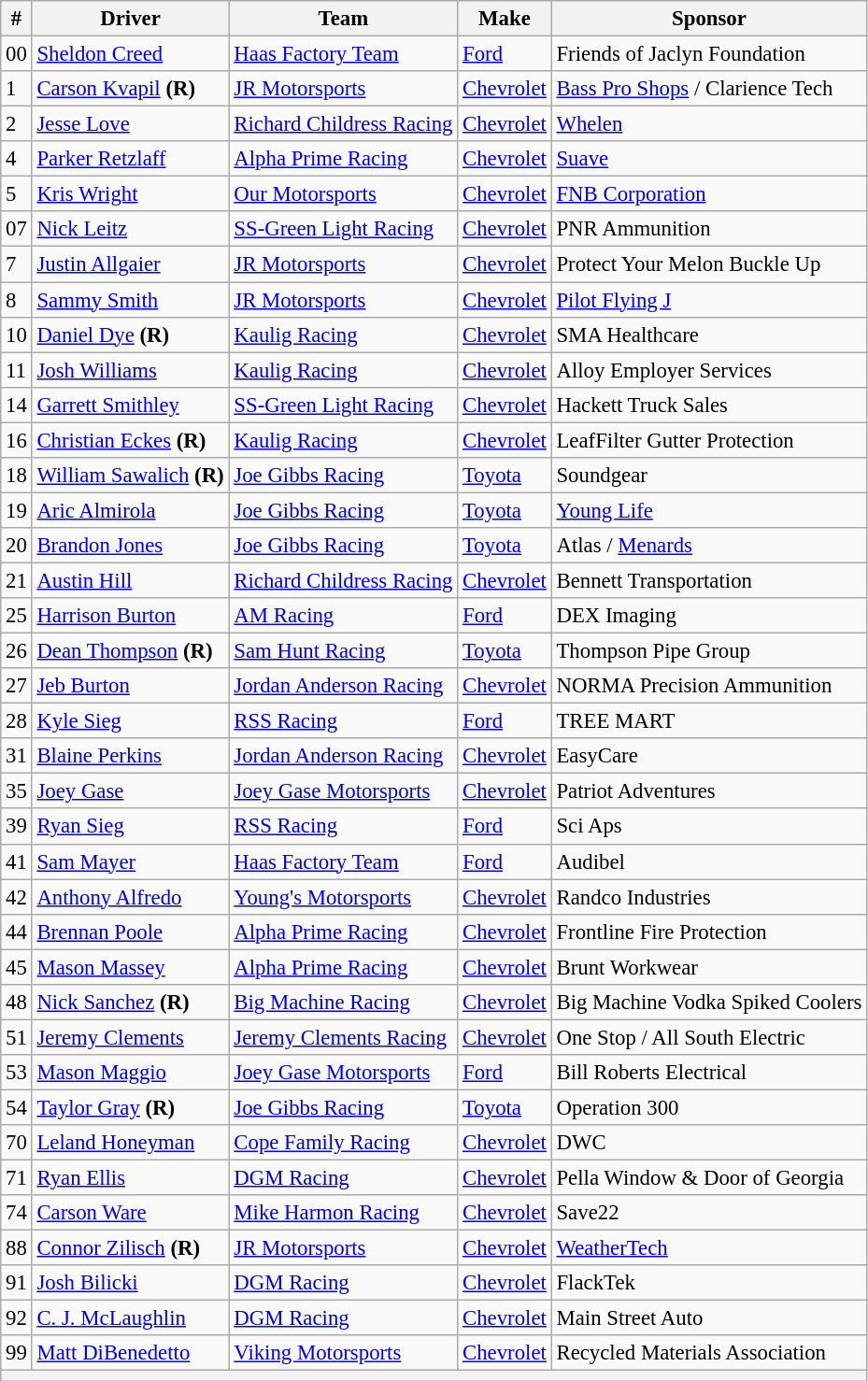<table class="wikitable" style="font-size: 95%;">
<tr>
<th>#</th>
<th>Driver</th>
<th>Team</th>
<th>Make</th>
<th>Sponsor</th>
</tr>
<tr>
<td>00</td>
<td><a href='#'>Sheldon Creed</a></td>
<td><a href='#'>Haas Factory Team</a></td>
<td><a href='#'>Ford</a></td>
<td>Friends of Jaclyn Foundation</td>
</tr>
<tr>
<td>1</td>
<td><a href='#'>Carson Kvapil</a> <strong>(R)</strong></td>
<td><a href='#'>JR Motorsports</a></td>
<td><a href='#'>Chevrolet</a></td>
<td><a href='#'>Bass Pro Shops</a> / Clarience Tech</td>
</tr>
<tr>
<td>2</td>
<td><a href='#'>Jesse Love</a></td>
<td><a href='#'>Richard Childress Racing</a></td>
<td><a href='#'>Chevrolet</a></td>
<td><a href='#'>Whelen</a></td>
</tr>
<tr>
<td>4</td>
<td><a href='#'>Parker Retzlaff</a></td>
<td><a href='#'>Alpha Prime Racing</a></td>
<td><a href='#'>Chevrolet</a></td>
<td><a href='#'>Suave</a></td>
</tr>
<tr>
<td>5</td>
<td><a href='#'>Kris Wright</a></td>
<td><a href='#'>Our Motorsports</a></td>
<td><a href='#'>Chevrolet</a></td>
<td><a href='#'>FNB Corporation</a></td>
</tr>
<tr>
<td>07</td>
<td><a href='#'>Nick Leitz</a></td>
<td><a href='#'>SS-Green Light Racing</a></td>
<td><a href='#'>Chevrolet</a></td>
<td>PNR Ammunition</td>
</tr>
<tr>
<td>7</td>
<td><a href='#'>Justin Allgaier</a></td>
<td><a href='#'>JR Motorsports</a></td>
<td><a href='#'>Chevrolet</a></td>
<td>Protect Your Melon Buckle Up</td>
</tr>
<tr>
<td>8</td>
<td><a href='#'>Sammy Smith</a></td>
<td><a href='#'>JR Motorsports</a></td>
<td><a href='#'>Chevrolet</a></td>
<td><a href='#'>Pilot Flying J</a></td>
</tr>
<tr>
<td>10</td>
<td><a href='#'>Daniel Dye</a> <strong>(R)</strong></td>
<td><a href='#'>Kaulig Racing</a></td>
<td><a href='#'>Chevrolet</a></td>
<td>SMA Healthcare</td>
</tr>
<tr>
<td>11</td>
<td><a href='#'>Josh Williams</a></td>
<td><a href='#'>Kaulig Racing</a></td>
<td><a href='#'>Chevrolet</a></td>
<td>Alloy Employer Services</td>
</tr>
<tr>
<td>14</td>
<td><a href='#'>Garrett Smithley</a></td>
<td><a href='#'>SS-Green Light Racing</a></td>
<td><a href='#'>Chevrolet</a></td>
<td>Hackett Truck Sales</td>
</tr>
<tr>
<td>16</td>
<td><a href='#'>Christian Eckes</a> <strong>(R)</strong></td>
<td><a href='#'>Kaulig Racing</a></td>
<td><a href='#'>Chevrolet</a></td>
<td>LeafFilter Gutter Protection</td>
</tr>
<tr>
<td>18</td>
<td><a href='#'>William Sawalich</a> <strong>(R)</strong></td>
<td><a href='#'>Joe Gibbs Racing</a></td>
<td><a href='#'>Toyota</a></td>
<td>Soundgear</td>
</tr>
<tr>
<td>19</td>
<td nowrap=""><a href='#'>Aric Almirola</a></td>
<td><a href='#'>Joe Gibbs Racing</a></td>
<td><a href='#'>Toyota</a></td>
<td><a href='#'>Young Life</a></td>
</tr>
<tr>
<td>20</td>
<td><a href='#'>Brandon Jones</a></td>
<td nowrap=""><a href='#'>Joe Gibbs Racing</a></td>
<td><a href='#'>Toyota</a></td>
<td>Atlas / <a href='#'>Menards</a></td>
</tr>
<tr>
<td>21</td>
<td><a href='#'>Austin Hill</a></td>
<td><a href='#'>Richard Childress Racing</a></td>
<td><a href='#'>Chevrolet</a></td>
<td>Bennett Transportation</td>
</tr>
<tr>
<td>25</td>
<td><a href='#'>Harrison Burton</a></td>
<td><a href='#'>AM Racing</a></td>
<td><a href='#'>Ford</a></td>
<td>DEX Imaging</td>
</tr>
<tr>
<td>26</td>
<td><a href='#'>Dean Thompson</a> <strong>(R)</strong></td>
<td><a href='#'>Sam Hunt Racing</a></td>
<td><a href='#'>Toyota</a></td>
<td>Thompson Pipe Group</td>
</tr>
<tr>
<td>27</td>
<td><a href='#'>Jeb Burton</a></td>
<td><a href='#'>Jordan Anderson Racing</a></td>
<td><a href='#'>Chevrolet</a></td>
<td>NORMA Precision Ammunition</td>
</tr>
<tr>
<td>28</td>
<td><a href='#'>Kyle Sieg</a></td>
<td><a href='#'>RSS Racing</a></td>
<td><a href='#'>Ford</a></td>
<td>TREE MART</td>
</tr>
<tr>
<td>31</td>
<td><a href='#'>Blaine Perkins</a></td>
<td><a href='#'>Jordan Anderson Racing</a></td>
<td><a href='#'>Chevrolet</a></td>
<td>EasyCare</td>
</tr>
<tr>
<td>35</td>
<td><a href='#'>Joey Gase</a></td>
<td nowrap=""><a href='#'>Joey Gase Motorsports</a></td>
<td><a href='#'>Chevrolet</a></td>
<td>Patriot Adventures</td>
</tr>
<tr>
<td>39</td>
<td><a href='#'>Ryan Sieg</a></td>
<td><a href='#'>RSS Racing</a></td>
<td><a href='#'>Ford</a></td>
<td>Sci Aps</td>
</tr>
<tr>
<td>41</td>
<td><a href='#'>Sam Mayer</a></td>
<td><a href='#'>Haas Factory Team</a></td>
<td><a href='#'>Ford</a></td>
<td>Audibel</td>
</tr>
<tr>
<td>42</td>
<td><a href='#'>Anthony Alfredo</a></td>
<td><a href='#'>Young's Motorsports</a></td>
<td><a href='#'>Chevrolet</a></td>
<td>Randco Industries</td>
</tr>
<tr>
<td>44</td>
<td><a href='#'>Brennan Poole</a></td>
<td><a href='#'>Alpha Prime Racing</a></td>
<td><a href='#'>Chevrolet</a></td>
<td>Frontline Fire Protection</td>
</tr>
<tr>
<td>45</td>
<td><a href='#'>Mason Massey</a></td>
<td><a href='#'>Alpha Prime Racing</a></td>
<td><a href='#'>Chevrolet</a></td>
<td>Brunt Workwear</td>
</tr>
<tr>
<td>48</td>
<td><a href='#'>Nick Sanchez</a> <strong>(R)</strong></td>
<td><a href='#'>Big Machine Racing</a></td>
<td><a href='#'>Chevrolet</a></td>
<td>Big Machine Vodka Spiked Coolers</td>
</tr>
<tr>
<td>51</td>
<td><a href='#'>Jeremy Clements</a></td>
<td><a href='#'>Jeremy Clements Racing</a></td>
<td><a href='#'>Chevrolet</a></td>
<td>One Stop / All South Electric</td>
</tr>
<tr>
<td>53</td>
<td><a href='#'>Mason Maggio</a></td>
<td><a href='#'>Joey Gase Motorsports</a></td>
<td><a href='#'>Ford</a></td>
<td>Bill Roberts Electrical</td>
</tr>
<tr>
<td>54</td>
<td><a href='#'>Taylor Gray</a> <strong>(R)</strong></td>
<td><a href='#'>Joe Gibbs Racing</a></td>
<td><a href='#'>Toyota</a></td>
<td>Operation 300</td>
</tr>
<tr>
<td>70</td>
<td><a href='#'>Leland Honeyman</a></td>
<td><a href='#'>Cope Family Racing</a></td>
<td><a href='#'>Chevrolet</a></td>
<td>DWC</td>
</tr>
<tr>
<td>71</td>
<td><a href='#'>Ryan Ellis</a></td>
<td nowrap=""><a href='#'>DGM Racing</a></td>
<td><a href='#'>Chevrolet</a></td>
<td>Pella Window & Door of Georgia</td>
</tr>
<tr>
<td>74</td>
<td><a href='#'>Carson Ware</a></td>
<td><a href='#'>Mike Harmon Racing</a></td>
<td><a href='#'>Chevrolet</a></td>
<td>Save22</td>
</tr>
<tr>
<td>88</td>
<td><a href='#'>Connor Zilisch</a> <strong>(R)</strong></td>
<td><a href='#'>JR Motorsports</a></td>
<td><a href='#'>Chevrolet</a></td>
<td><a href='#'>WeatherTech</a></td>
</tr>
<tr>
<td>91</td>
<td><a href='#'>Josh Bilicki</a></td>
<td nowrap=""><a href='#'>DGM Racing</a></td>
<td><a href='#'>Chevrolet</a></td>
<td>FlackTek</td>
</tr>
<tr>
<td>92</td>
<td><a href='#'>C. J. McLaughlin</a></td>
<td nowrap=""><a href='#'>DGM Racing</a></td>
<td><a href='#'>Chevrolet</a></td>
<td>Main Street Auto</td>
</tr>
<tr>
<td>99</td>
<td nowrap=""><a href='#'>Matt DiBenedetto</a></td>
<td><a href='#'>Viking Motorsports</a></td>
<td><a href='#'>Chevrolet</a></td>
<td>Recycled Materials Association</td>
</tr>
<tr>
<th colspan="5"></th>
</tr>
</table>
